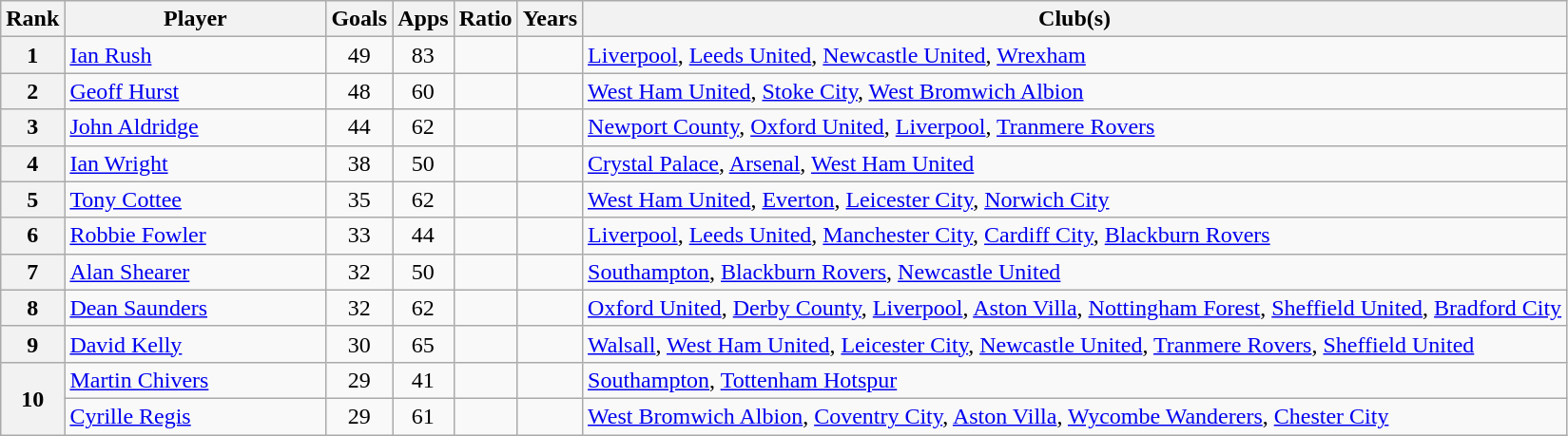<table class="wikitable sortable" style="text-align:center">
<tr>
<th scope="col">Rank</th>
<th scope="col" style="width:11em;">Player</th>
<th scope="col">Goals</th>
<th scope="col">Apps</th>
<th scope="col">Ratio</th>
<th scope="col">Years</th>
<th scope="col" class="unsortable">Club(s)</th>
</tr>
<tr>
<th scope="row">1</th>
<td style="text-align:left;"> <a href='#'>Ian Rush</a></td>
<td>49</td>
<td>83</td>
<td></td>
<td></td>
<td style="text-align:left;"><a href='#'>Liverpool</a>, <a href='#'>Leeds United</a>, <a href='#'>Newcastle United</a>, <a href='#'>Wrexham</a></td>
</tr>
<tr>
<th scope="row">2</th>
<td style="text-align:left;"> <a href='#'>Geoff Hurst</a></td>
<td>48</td>
<td>60</td>
<td></td>
<td></td>
<td style="text-align:left;"><a href='#'>West Ham United</a>, <a href='#'>Stoke City</a>, <a href='#'>West Bromwich Albion</a></td>
</tr>
<tr>
<th scope="row">3</th>
<td style="text-align:left;"> <a href='#'>John Aldridge</a></td>
<td>44</td>
<td>62</td>
<td></td>
<td></td>
<td style="text-align:left;"><a href='#'>Newport County</a>, <a href='#'>Oxford United</a>, <a href='#'>Liverpool</a>, <a href='#'>Tranmere Rovers</a></td>
</tr>
<tr>
<th scope="row">4</th>
<td style="text-align:left;"> <a href='#'>Ian Wright</a></td>
<td>38</td>
<td>50</td>
<td></td>
<td></td>
<td style="text-align:left;"><a href='#'>Crystal Palace</a>, <a href='#'>Arsenal</a>, <a href='#'>West Ham United</a></td>
</tr>
<tr>
<th scope="row">5</th>
<td style="text-align:left;"> <a href='#'>Tony Cottee</a></td>
<td>35</td>
<td>62</td>
<td></td>
<td></td>
<td style="text-align:left;"><a href='#'>West Ham United</a>, <a href='#'>Everton</a>, <a href='#'>Leicester City</a>, <a href='#'>Norwich City</a></td>
</tr>
<tr>
<th scope="row">6</th>
<td style="text-align:left;"> <a href='#'>Robbie Fowler</a></td>
<td>33</td>
<td>44</td>
<td></td>
<td></td>
<td style="text-align:left;"><a href='#'>Liverpool</a>, <a href='#'>Leeds United</a>, <a href='#'>Manchester City</a>, <a href='#'>Cardiff City</a>, <a href='#'>Blackburn Rovers</a></td>
</tr>
<tr>
<th scope="row">7</th>
<td style="text-align:left;"> <a href='#'>Alan Shearer</a></td>
<td>32</td>
<td>50</td>
<td></td>
<td></td>
<td style="text-align:left;"><a href='#'>Southampton</a>, <a href='#'>Blackburn Rovers</a>, <a href='#'>Newcastle United</a></td>
</tr>
<tr>
<th scope="row">8</th>
<td style="text-align:left;"> <a href='#'>Dean Saunders</a></td>
<td>32</td>
<td>62</td>
<td></td>
<td></td>
<td style="text-align:left;"><a href='#'>Oxford United</a>, <a href='#'>Derby County</a>, <a href='#'>Liverpool</a>, <a href='#'>Aston Villa</a>, <a href='#'>Nottingham Forest</a>, <a href='#'>Sheffield United</a>, <a href='#'>Bradford City</a></td>
</tr>
<tr>
<th scope="row">9</th>
<td style="text-align:left;"> <a href='#'>David Kelly</a></td>
<td>30</td>
<td>65</td>
<td></td>
<td></td>
<td style="text-align:left;"><a href='#'>Walsall</a>, <a href='#'>West Ham United</a>, <a href='#'>Leicester City</a>, <a href='#'>Newcastle United</a>, <a href='#'>Tranmere Rovers</a>, <a href='#'>Sheffield United</a></td>
</tr>
<tr>
<th scope="row" rowspan="2">10</th>
<td style="text-align:left;"> <a href='#'>Martin Chivers</a></td>
<td>29</td>
<td>41</td>
<td></td>
<td></td>
<td style="text-align:left;"><a href='#'>Southampton</a>, <a href='#'>Tottenham Hotspur</a></td>
</tr>
<tr>
<td style="text-align:left;"> <a href='#'>Cyrille Regis</a></td>
<td>29</td>
<td>61</td>
<td></td>
<td></td>
<td style="text-align:left;"><a href='#'>West Bromwich Albion</a>, <a href='#'>Coventry City</a>, <a href='#'>Aston Villa</a>, <a href='#'>Wycombe Wanderers</a>, <a href='#'>Chester City</a></td>
</tr>
</table>
